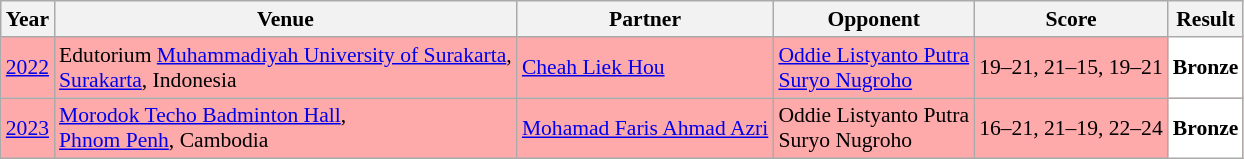<table class="sortable wikitable" style="font-size: 90%;">
<tr>
<th>Year</th>
<th>Venue</th>
<th>Partner</th>
<th>Opponent</th>
<th>Score</th>
<th>Result</th>
</tr>
<tr style="background:#FFAAAA">
<td align="center"><a href='#'>2022</a></td>
<td align="left">Edutorium <a href='#'>Muhammadiyah University of Surakarta</a>,<br><a href='#'>Surakarta</a>, Indonesia</td>
<td align="left"> <a href='#'>Cheah Liek Hou</a></td>
<td align="left"> <a href='#'>Oddie Listyanto Putra</a><br> <a href='#'>Suryo Nugroho</a></td>
<td align="left">19–21, 21–15, 19–21</td>
<td style="text-align:left; background:white"> <strong>Bronze</strong></td>
</tr>
<tr style="background:#FFAAAA">
<td align="center"><a href='#'>2023</a></td>
<td align="left"><a href='#'>Morodok Techo Badminton Hall</a>,<br><a href='#'>Phnom Penh</a>, Cambodia</td>
<td align="left"> <a href='#'>Mohamad Faris Ahmad Azri</a></td>
<td align="left"> Oddie Listyanto Putra<br> Suryo Nugroho</td>
<td align="left">16–21, 21–19, 22–24</td>
<td style="text-align:left; background:white"> <strong>Bronze</strong></td>
</tr>
</table>
